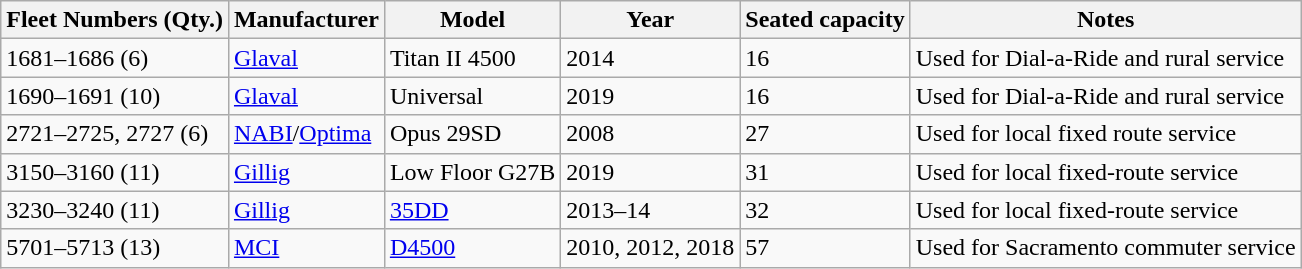<table class="wikitable">
<tr>
<th>Fleet Numbers (Qty.)</th>
<th>Manufacturer</th>
<th>Model</th>
<th>Year</th>
<th>Seated capacity</th>
<th>Notes</th>
</tr>
<tr>
<td>1681–1686 (6)</td>
<td><a href='#'>Glaval</a></td>
<td>Titan II 4500</td>
<td>2014</td>
<td>16</td>
<td>Used for Dial-a-Ride and rural service</td>
</tr>
<tr>
<td>1690–1691 (10)</td>
<td><a href='#'>Glaval</a></td>
<td>Universal</td>
<td>2019</td>
<td>16</td>
<td>Used for Dial-a-Ride and rural service</td>
</tr>
<tr>
<td>2721–2725, 2727 (6)</td>
<td><a href='#'>NABI</a>/<a href='#'>Optima</a></td>
<td>Opus 29SD</td>
<td>2008</td>
<td>27</td>
<td>Used for local fixed route service</td>
</tr>
<tr>
<td>3150–3160 (11)</td>
<td><a href='#'>Gillig</a></td>
<td>Low Floor G27B</td>
<td>2019</td>
<td>31</td>
<td>Used for local fixed-route service</td>
</tr>
<tr>
<td>3230–3240 (11)</td>
<td><a href='#'>Gillig</a></td>
<td><a href='#'>35DD</a></td>
<td>2013–14</td>
<td>32</td>
<td>Used for local fixed-route service</td>
</tr>
<tr>
<td>5701–5713 (13)</td>
<td><a href='#'>MCI</a></td>
<td><a href='#'>D4500</a></td>
<td>2010, 2012, 2018</td>
<td>57</td>
<td>Used for Sacramento commuter service</td>
</tr>
</table>
